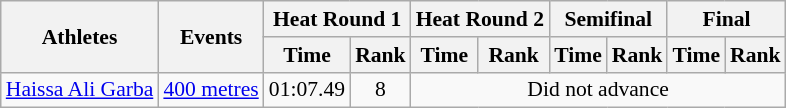<table class=wikitable style=font-size:90%>
<tr>
<th rowspan=2>Athletes</th>
<th rowspan=2>Events</th>
<th colspan=2>Heat Round 1</th>
<th colspan=2>Heat Round 2</th>
<th colspan=2>Semifinal</th>
<th colspan=2>Final</th>
</tr>
<tr>
<th>Time</th>
<th>Rank</th>
<th>Time</th>
<th>Rank</th>
<th>Time</th>
<th>Rank</th>
<th>Time</th>
<th>Rank</th>
</tr>
<tr>
<td><a href='#'>Haissa Ali Garba</a></td>
<td><a href='#'>400 metres</a></td>
<td align=center>01:07.49</td>
<td align=center>8</td>
<td align=center colspan=6>Did not advance</td>
</tr>
</table>
